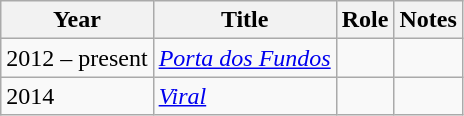<table class="wikitable sortable">
<tr>
<th>Year</th>
<th>Title</th>
<th>Role</th>
<th class="unsortable">Notes</th>
</tr>
<tr>
<td>2012 – present</td>
<td><em><a href='#'>Porta dos Fundos</a></em></td>
<td></td>
<td></td>
</tr>
<tr>
<td>2014</td>
<td><em><a href='#'>Viral</a></em></td>
<td></td>
<td></td>
</tr>
</table>
